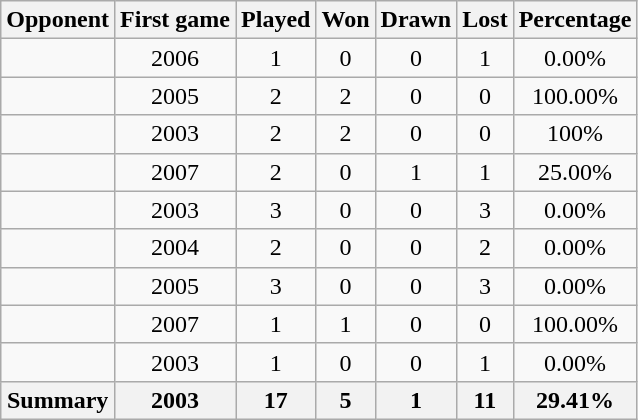<table class="wikitable sortable" style="text-align: center;">
<tr>
<th>Opponent</th>
<th>First game</th>
<th>Played</th>
<th>Won</th>
<th>Drawn</th>
<th>Lost</th>
<th>Percentage</th>
</tr>
<tr>
<td style="text-align: left;"></td>
<td>2006</td>
<td>1</td>
<td>0</td>
<td>0</td>
<td>1</td>
<td>0.00%</td>
</tr>
<tr>
<td style="text-align: left;"></td>
<td>2005</td>
<td>2</td>
<td>2</td>
<td>0</td>
<td>0</td>
<td>100.00%</td>
</tr>
<tr>
<td style="text-align: left;"></td>
<td>2003</td>
<td>2</td>
<td>2</td>
<td>0</td>
<td>0</td>
<td>100%</td>
</tr>
<tr>
<td style="text-align: left;"></td>
<td>2007</td>
<td>2</td>
<td>0</td>
<td>1</td>
<td>1</td>
<td>25.00%</td>
</tr>
<tr>
<td style="text-align: left;"></td>
<td>2003</td>
<td>3</td>
<td>0</td>
<td>0</td>
<td>3</td>
<td>0.00%</td>
</tr>
<tr>
<td style="text-align: left;"></td>
<td>2004</td>
<td>2</td>
<td>0</td>
<td>0</td>
<td>2</td>
<td>0.00%</td>
</tr>
<tr>
<td style="text-align: left;"></td>
<td>2005</td>
<td>3</td>
<td>0</td>
<td>0</td>
<td>3</td>
<td>0.00%</td>
</tr>
<tr>
<td style="text-align: left;"></td>
<td>2007</td>
<td>1</td>
<td>1</td>
<td>0</td>
<td>0</td>
<td>100.00%</td>
</tr>
<tr>
<td style="text-align: left;"></td>
<td>2003</td>
<td>1</td>
<td>0</td>
<td>0</td>
<td>1</td>
<td>0.00%</td>
</tr>
<tr>
<th>Summary</th>
<th>2003</th>
<th>17</th>
<th>5</th>
<th>1</th>
<th>11</th>
<th>29.41%</th>
</tr>
</table>
